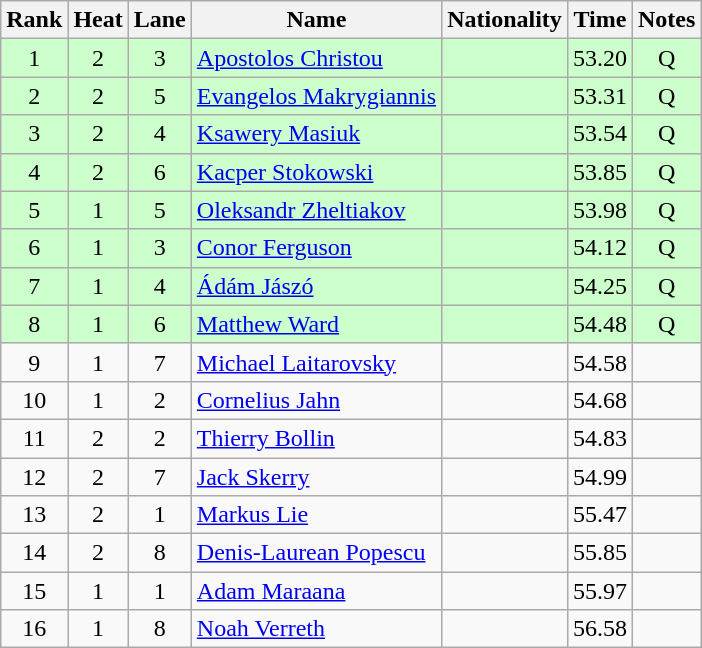<table class="wikitable sortable" style="text-align:center">
<tr>
<th>Rank</th>
<th>Heat</th>
<th>Lane</th>
<th>Name</th>
<th>Nationality</th>
<th>Time</th>
<th>Notes</th>
</tr>
<tr bgcolor=ccffcc>
<td>1</td>
<td>2</td>
<td>3</td>
<td align=left><a href='#'>Apostolos Christou</a></td>
<td align=left></td>
<td>53.20</td>
<td>Q</td>
</tr>
<tr bgcolor=ccffcc>
<td>2</td>
<td>2</td>
<td>5</td>
<td align=left><a href='#'>Evangelos Makrygiannis</a></td>
<td align=left></td>
<td>53.31</td>
<td>Q</td>
</tr>
<tr bgcolor=ccffcc>
<td>3</td>
<td>2</td>
<td>4</td>
<td align=left><a href='#'>Ksawery Masiuk</a></td>
<td align=left></td>
<td>53.54</td>
<td>Q</td>
</tr>
<tr bgcolor=ccffcc>
<td>4</td>
<td>2</td>
<td>6</td>
<td align=left><a href='#'>Kacper Stokowski</a></td>
<td align=left></td>
<td>53.85</td>
<td>Q</td>
</tr>
<tr bgcolor=ccffcc>
<td>5</td>
<td>1</td>
<td>5</td>
<td align=left><a href='#'>Oleksandr Zheltiakov</a></td>
<td align=left></td>
<td>53.98</td>
<td>Q</td>
</tr>
<tr bgcolor=ccffcc>
<td>6</td>
<td>1</td>
<td>3</td>
<td align=left><a href='#'>Conor Ferguson</a></td>
<td align=left></td>
<td>54.12</td>
<td>Q</td>
</tr>
<tr bgcolor=ccffcc>
<td>7</td>
<td>1</td>
<td>4</td>
<td align=left><a href='#'>Ádám Jászó</a></td>
<td align=left></td>
<td>54.25</td>
<td>Q</td>
</tr>
<tr bgcolor=ccffcc>
<td>8</td>
<td>1</td>
<td>6</td>
<td align=left><a href='#'>Matthew Ward</a></td>
<td align=left></td>
<td>54.48</td>
<td>Q</td>
</tr>
<tr>
<td>9</td>
<td>1</td>
<td>7</td>
<td align=left><a href='#'>Michael Laitarovsky</a></td>
<td align=left></td>
<td>54.58</td>
<td></td>
</tr>
<tr>
<td>10</td>
<td>1</td>
<td>2</td>
<td align=left><a href='#'>Cornelius Jahn</a></td>
<td align=left></td>
<td>54.68</td>
<td></td>
</tr>
<tr>
<td>11</td>
<td>2</td>
<td>2</td>
<td align=left><a href='#'>Thierry Bollin</a></td>
<td align=left></td>
<td>54.83</td>
<td></td>
</tr>
<tr>
<td>12</td>
<td>2</td>
<td>7</td>
<td align=left><a href='#'>Jack Skerry</a></td>
<td align=left></td>
<td>54.99</td>
<td></td>
</tr>
<tr>
<td>13</td>
<td>2</td>
<td>1</td>
<td align=left><a href='#'>Markus Lie</a></td>
<td align=left></td>
<td>55.47</td>
<td></td>
</tr>
<tr>
<td>14</td>
<td>2</td>
<td>8</td>
<td align=left><a href='#'>Denis-Laurean Popescu</a></td>
<td align=left></td>
<td>55.85</td>
<td></td>
</tr>
<tr>
<td>15</td>
<td>1</td>
<td>1</td>
<td align=left><a href='#'>Adam Maraana</a></td>
<td align=left></td>
<td>55.97</td>
<td></td>
</tr>
<tr>
<td>16</td>
<td>1</td>
<td>8</td>
<td align=left><a href='#'>Noah Verreth</a></td>
<td align=left></td>
<td>56.58</td>
<td></td>
</tr>
</table>
